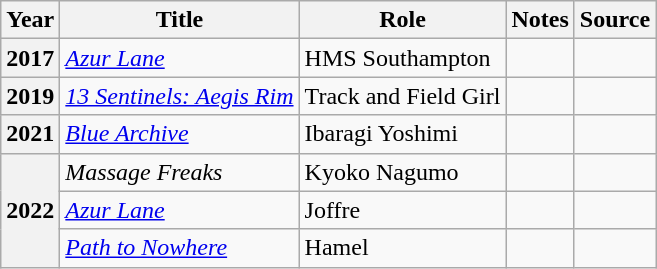<table class="wikitable sortable">
<tr>
<th scope="row">Year</th>
<th scope="row">Title</th>
<th scope="row">Role</th>
<th scope="row" class="unsortable">Notes</th>
<th scope="row" class="unsortable">Source</th>
</tr>
<tr>
<th>2017</th>
<td><em><a href='#'>Azur Lane</a></em></td>
<td>HMS Southampton</td>
<td></td>
<td></td>
</tr>
<tr>
<th rowspan="1">2019</th>
<td><em><a href='#'>13 Sentinels: Aegis Rim</a></em></td>
<td>Track and Field Girl</td>
<td></td>
<td></td>
</tr>
<tr>
<th>2021</th>
<td><em><a href='#'>Blue Archive</a></em></td>
<td>Ibaragi Yoshimi</td>
<td></td>
<td></td>
</tr>
<tr>
<th rowspan="3">2022</th>
<td><em>Massage Freaks</em></td>
<td>Kyoko Nagumo</td>
<td></td>
<td></td>
</tr>
<tr>
<td><em><a href='#'>Azur Lane</a></em></td>
<td>Joffre</td>
<td></td>
<td></td>
</tr>
<tr>
<td><em><a href='#'>Path to Nowhere</a></em></td>
<td>Hamel</td>
<td></td>
<td></td>
</tr>
</table>
